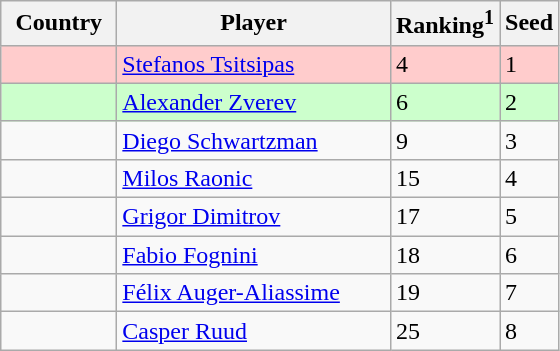<table class="sortable wikitable">
<tr>
<th width="70">Country</th>
<th width="175">Player</th>
<th>Ranking<sup>1</sup></th>
<th>Seed</th>
</tr>
<tr style="background:#fcc;">
<td></td>
<td><a href='#'>Stefanos Tsitsipas</a></td>
<td>4</td>
<td>1</td>
</tr>
<tr style="background:#cfc;">
<td></td>
<td><a href='#'>Alexander Zverev</a></td>
<td>6</td>
<td>2</td>
</tr>
<tr>
<td></td>
<td><a href='#'>Diego Schwartzman</a></td>
<td>9</td>
<td>3</td>
</tr>
<tr>
<td></td>
<td><a href='#'>Milos Raonic</a></td>
<td>15</td>
<td>4</td>
</tr>
<tr>
<td></td>
<td><a href='#'>Grigor Dimitrov</a></td>
<td>17</td>
<td>5</td>
</tr>
<tr>
<td></td>
<td><a href='#'>Fabio Fognini</a></td>
<td>18</td>
<td>6</td>
</tr>
<tr>
<td></td>
<td><a href='#'>Félix Auger-Aliassime</a></td>
<td>19</td>
<td>7</td>
</tr>
<tr>
<td></td>
<td><a href='#'>Casper Ruud</a></td>
<td>25</td>
<td>8</td>
</tr>
</table>
